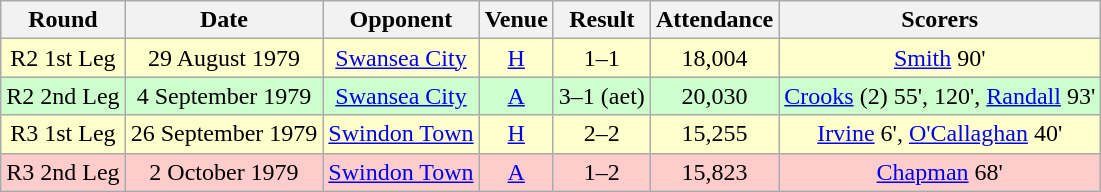<table class="wikitable" style="font-size:100%; text-align:center">
<tr>
<th>Round</th>
<th>Date</th>
<th>Opponent</th>
<th>Venue</th>
<th>Result</th>
<th>Attendance</th>
<th>Scorers</th>
</tr>
<tr style="background-color: #FFFFCC;">
<td>R2 1st Leg</td>
<td>29 August 1979</td>
<td><a href='#'>Swansea City</a></td>
<td><a href='#'>H</a></td>
<td>1–1</td>
<td>18,004</td>
<td><a href='#'>Smith</a> 90'</td>
</tr>
<tr style="background-color: #CCFFCC;">
<td>R2 2nd Leg</td>
<td>4 September 1979</td>
<td><a href='#'>Swansea City</a></td>
<td><a href='#'>A</a></td>
<td>3–1 (aet)</td>
<td>20,030</td>
<td><a href='#'>Crooks</a> (2) 55', 120', <a href='#'>Randall</a> 93'</td>
</tr>
<tr style="background-color: #FFFFCC;">
<td>R3 1st Leg</td>
<td>26 September 1979</td>
<td><a href='#'>Swindon Town</a></td>
<td><a href='#'>H</a></td>
<td>2–2</td>
<td>15,255</td>
<td><a href='#'>Irvine</a> 6', <a href='#'>O'Callaghan</a> 40'</td>
</tr>
<tr style="background-color: #FFCCCC;">
<td>R3 2nd Leg</td>
<td>2 October 1979</td>
<td><a href='#'>Swindon Town</a></td>
<td><a href='#'>A</a></td>
<td>1–2</td>
<td>15,823</td>
<td><a href='#'>Chapman</a> 68'</td>
</tr>
</table>
